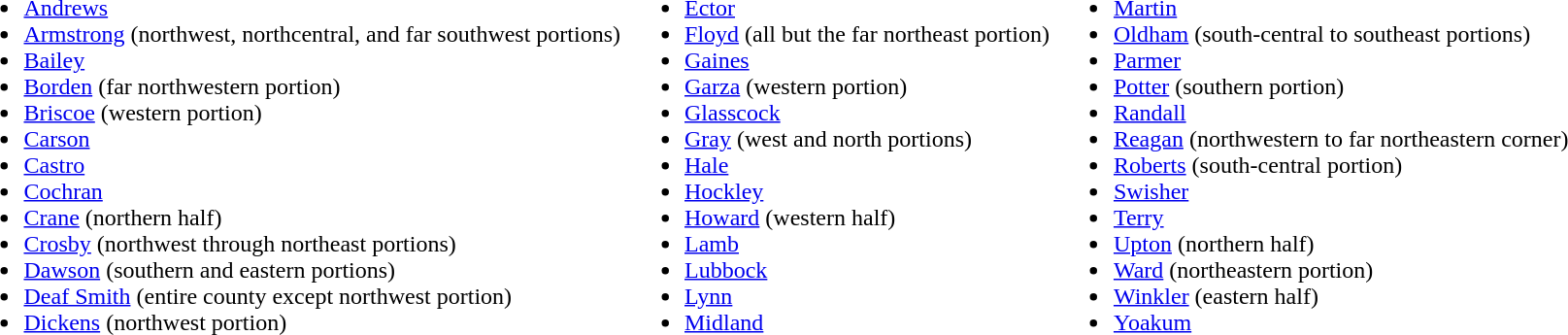<table>
<tr ---- valign="top">
<td><br><ul><li><a href='#'>Andrews</a></li><li><a href='#'>Armstrong</a> (northwest, northcentral, and far southwest portions)</li><li><a href='#'>Bailey</a></li><li><a href='#'>Borden</a> (far northwestern portion)</li><li><a href='#'>Briscoe</a> (western portion)</li><li><a href='#'>Carson</a></li><li><a href='#'>Castro</a></li><li><a href='#'>Cochran</a></li><li><a href='#'>Crane</a> (northern half)</li><li><a href='#'>Crosby</a> (northwest through northeast portions)</li><li><a href='#'>Dawson</a> (southern and eastern portions)</li><li><a href='#'>Deaf Smith</a> (entire county except northwest portion)</li><li><a href='#'>Dickens</a> (northwest portion)</li></ul></td>
<td><br><ul><li><a href='#'>Ector</a></li><li><a href='#'>Floyd</a> (all but the far northeast portion)</li><li><a href='#'>Gaines</a></li><li><a href='#'>Garza</a> (western portion)</li><li><a href='#'>Glasscock</a></li><li><a href='#'>Gray</a> (west and north portions)</li><li><a href='#'>Hale</a></li><li><a href='#'>Hockley</a></li><li><a href='#'>Howard</a> (western half)</li><li><a href='#'>Lamb</a></li><li><a href='#'>Lubbock</a></li><li><a href='#'>Lynn</a></li><li><a href='#'>Midland</a></li></ul></td>
<td><br><ul><li><a href='#'>Martin</a></li><li><a href='#'>Oldham</a> (south-central to southeast portions)</li><li><a href='#'>Parmer</a></li><li><a href='#'>Potter</a> (southern portion)</li><li><a href='#'>Randall</a></li><li><a href='#'>Reagan</a> (northwestern to far northeastern corner)</li><li><a href='#'>Roberts</a> (south-central portion)</li><li><a href='#'>Swisher</a></li><li><a href='#'>Terry</a></li><li><a href='#'>Upton</a> (northern half)</li><li><a href='#'>Ward</a> (northeastern portion)</li><li><a href='#'>Winkler</a> (eastern half)</li><li><a href='#'>Yoakum</a></li></ul></td>
</tr>
</table>
